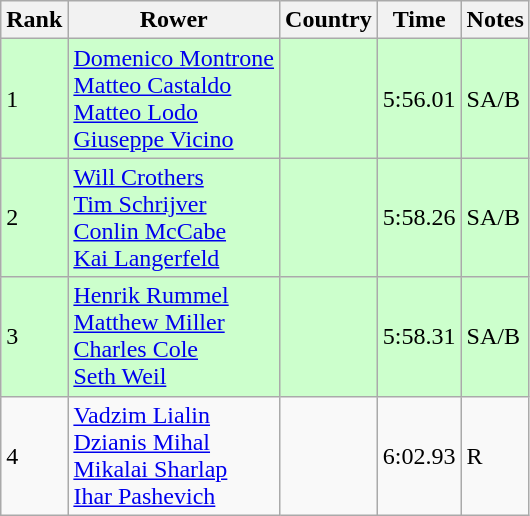<table class="wikitable">
<tr>
<th>Rank</th>
<th>Rower</th>
<th>Country</th>
<th>Time</th>
<th>Notes</th>
</tr>
<tr bgcolor=ccffcc>
<td>1</td>
<td><a href='#'>Domenico Montrone</a><br><a href='#'>Matteo Castaldo</a><br><a href='#'>Matteo Lodo</a><br><a href='#'>Giuseppe Vicino</a></td>
<td></td>
<td>5:56.01</td>
<td>SA/B</td>
</tr>
<tr bgcolor=ccffcc>
<td>2</td>
<td><a href='#'>Will Crothers</a><br><a href='#'>Tim Schrijver</a><br><a href='#'>Conlin McCabe</a><br><a href='#'>Kai Langerfeld</a></td>
<td></td>
<td>5:58.26</td>
<td>SA/B</td>
</tr>
<tr bgcolor=ccffcc>
<td>3</td>
<td><a href='#'>Henrik Rummel</a><br><a href='#'>Matthew Miller</a><br><a href='#'>Charles Cole</a><br><a href='#'>Seth Weil</a></td>
<td></td>
<td>5:58.31</td>
<td>SA/B</td>
</tr>
<tr>
<td>4</td>
<td><a href='#'>Vadzim Lialin</a><br><a href='#'>Dzianis Mihal</a><br><a href='#'>Mikalai Sharlap</a><br><a href='#'>Ihar Pashevich</a></td>
<td></td>
<td>6:02.93</td>
<td>R</td>
</tr>
</table>
